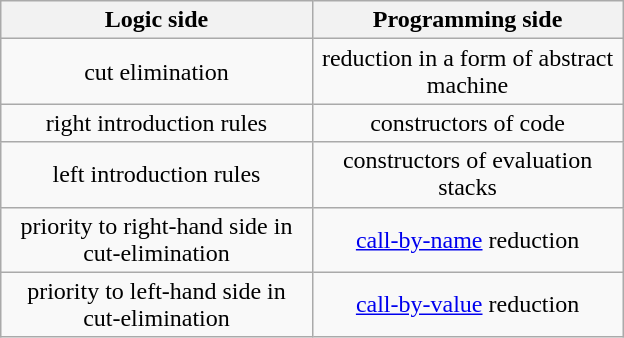<table class="wikitable" style="margin: 0 auto; text-align: center;">
<tr>
<th style="width:200px">Logic side</th>
<th style="width:200px">Programming side</th>
</tr>
<tr>
<td>cut elimination</td>
<td>reduction in a form of abstract machine</td>
</tr>
<tr>
<td>right introduction rules</td>
<td>constructors of code</td>
</tr>
<tr>
<td>left introduction rules</td>
<td>constructors of evaluation stacks</td>
</tr>
<tr>
<td>priority to right-hand side in cut-elimination</td>
<td><a href='#'>call-by-name</a> reduction</td>
</tr>
<tr>
<td>priority to left-hand side in cut-elimination</td>
<td><a href='#'>call-by-value</a> reduction</td>
</tr>
</table>
